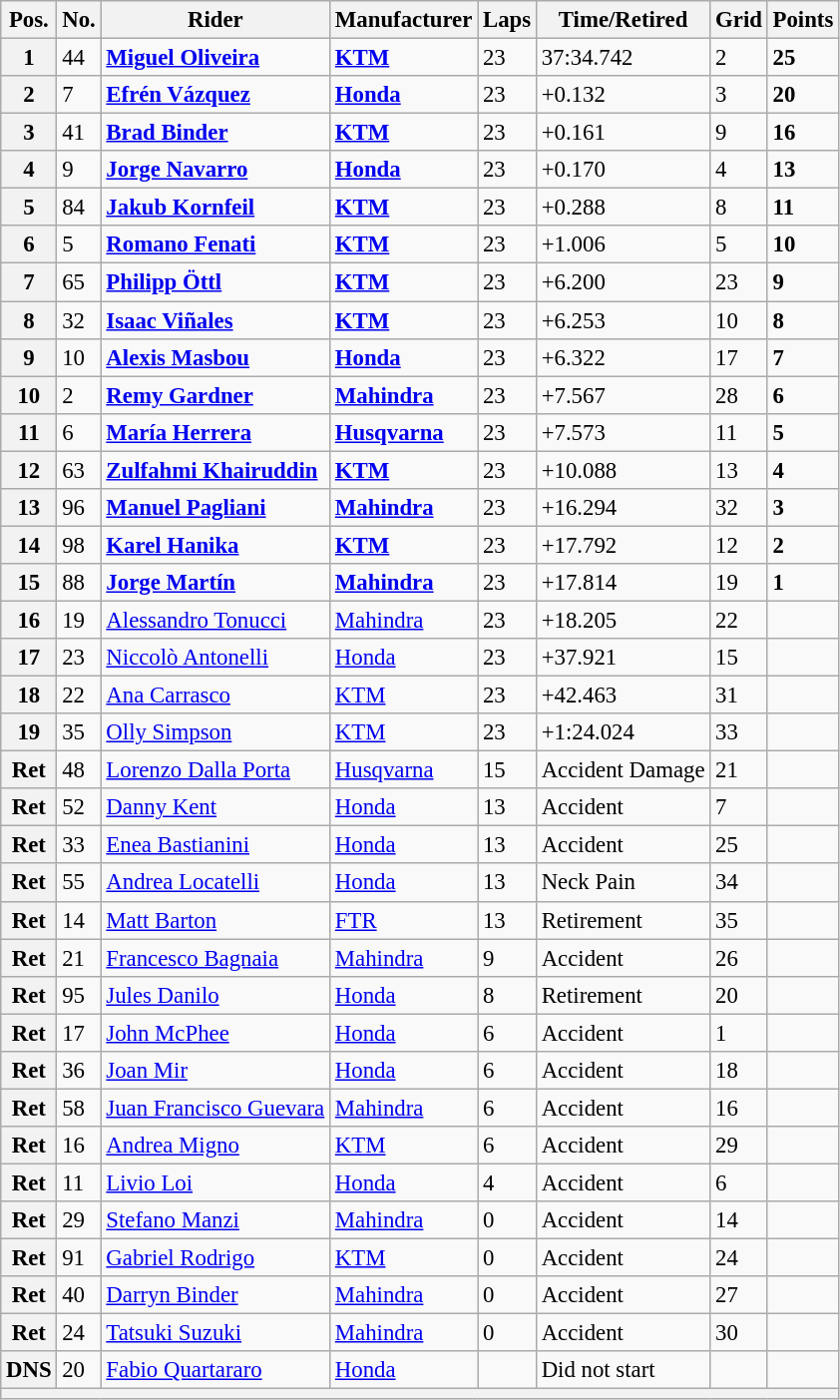<table class="wikitable" style="font-size: 95%;">
<tr>
<th>Pos.</th>
<th>No.</th>
<th>Rider</th>
<th>Manufacturer</th>
<th>Laps</th>
<th>Time/Retired</th>
<th>Grid</th>
<th>Points</th>
</tr>
<tr>
<th>1</th>
<td>44</td>
<td> <strong><a href='#'>Miguel Oliveira</a></strong></td>
<td><strong><a href='#'>KTM</a></strong></td>
<td>23</td>
<td>37:34.742</td>
<td>2</td>
<td><strong>25</strong></td>
</tr>
<tr>
<th>2</th>
<td>7</td>
<td> <strong><a href='#'>Efrén Vázquez</a></strong></td>
<td><strong><a href='#'>Honda</a></strong></td>
<td>23</td>
<td>+0.132</td>
<td>3</td>
<td><strong>20</strong></td>
</tr>
<tr>
<th>3</th>
<td>41</td>
<td> <strong><a href='#'>Brad Binder</a></strong></td>
<td><strong><a href='#'>KTM</a></strong></td>
<td>23</td>
<td>+0.161</td>
<td>9</td>
<td><strong>16</strong></td>
</tr>
<tr>
<th>4</th>
<td>9</td>
<td> <strong><a href='#'>Jorge Navarro</a></strong></td>
<td><strong><a href='#'>Honda</a></strong></td>
<td>23</td>
<td>+0.170</td>
<td>4</td>
<td><strong>13</strong></td>
</tr>
<tr>
<th>5</th>
<td>84</td>
<td> <strong><a href='#'>Jakub Kornfeil</a></strong></td>
<td><strong><a href='#'>KTM</a></strong></td>
<td>23</td>
<td>+0.288</td>
<td>8</td>
<td><strong>11</strong></td>
</tr>
<tr>
<th>6</th>
<td>5</td>
<td> <strong><a href='#'>Romano Fenati</a></strong></td>
<td><strong><a href='#'>KTM</a></strong></td>
<td>23</td>
<td>+1.006</td>
<td>5</td>
<td><strong>10</strong></td>
</tr>
<tr>
<th>7</th>
<td>65</td>
<td> <strong><a href='#'>Philipp Öttl</a></strong></td>
<td><strong><a href='#'>KTM</a></strong></td>
<td>23</td>
<td>+6.200</td>
<td>23</td>
<td><strong>9</strong></td>
</tr>
<tr>
<th>8</th>
<td>32</td>
<td> <strong><a href='#'>Isaac Viñales</a></strong></td>
<td><strong><a href='#'>KTM</a></strong></td>
<td>23</td>
<td>+6.253</td>
<td>10</td>
<td><strong>8</strong></td>
</tr>
<tr>
<th>9</th>
<td>10</td>
<td> <strong><a href='#'>Alexis Masbou</a></strong></td>
<td><strong><a href='#'>Honda</a></strong></td>
<td>23</td>
<td>+6.322</td>
<td>17</td>
<td><strong>7</strong></td>
</tr>
<tr>
<th>10</th>
<td>2</td>
<td> <strong><a href='#'>Remy Gardner</a></strong></td>
<td><strong><a href='#'>Mahindra</a></strong></td>
<td>23</td>
<td>+7.567</td>
<td>28</td>
<td><strong>6</strong></td>
</tr>
<tr>
<th>11</th>
<td>6</td>
<td> <strong><a href='#'>María Herrera</a></strong></td>
<td><strong><a href='#'>Husqvarna</a></strong></td>
<td>23</td>
<td>+7.573</td>
<td>11</td>
<td><strong>5</strong></td>
</tr>
<tr>
<th>12</th>
<td>63</td>
<td> <strong><a href='#'>Zulfahmi Khairuddin</a></strong></td>
<td><strong><a href='#'>KTM</a></strong></td>
<td>23</td>
<td>+10.088</td>
<td>13</td>
<td><strong>4</strong></td>
</tr>
<tr>
<th>13</th>
<td>96</td>
<td> <strong><a href='#'>Manuel Pagliani</a></strong></td>
<td><strong><a href='#'>Mahindra</a></strong></td>
<td>23</td>
<td>+16.294</td>
<td>32</td>
<td><strong>3</strong></td>
</tr>
<tr>
<th>14</th>
<td>98</td>
<td> <strong><a href='#'>Karel Hanika</a></strong></td>
<td><strong><a href='#'>KTM</a></strong></td>
<td>23</td>
<td>+17.792</td>
<td>12</td>
<td><strong>2</strong></td>
</tr>
<tr>
<th>15</th>
<td>88</td>
<td> <strong><a href='#'>Jorge Martín</a></strong></td>
<td><strong><a href='#'>Mahindra</a></strong></td>
<td>23</td>
<td>+17.814</td>
<td>19</td>
<td><strong>1</strong></td>
</tr>
<tr>
<th>16</th>
<td>19</td>
<td> <a href='#'>Alessandro Tonucci</a></td>
<td><a href='#'>Mahindra</a></td>
<td>23</td>
<td>+18.205</td>
<td>22</td>
<td></td>
</tr>
<tr>
<th>17</th>
<td>23</td>
<td> <a href='#'>Niccolò Antonelli</a></td>
<td><a href='#'>Honda</a></td>
<td>23</td>
<td>+37.921</td>
<td>15</td>
<td></td>
</tr>
<tr>
<th>18</th>
<td>22</td>
<td> <a href='#'>Ana Carrasco</a></td>
<td><a href='#'>KTM</a></td>
<td>23</td>
<td>+42.463</td>
<td>31</td>
<td></td>
</tr>
<tr>
<th>19</th>
<td>35</td>
<td> <a href='#'>Olly Simpson</a></td>
<td><a href='#'>KTM</a></td>
<td>23</td>
<td>+1:24.024</td>
<td>33</td>
<td></td>
</tr>
<tr>
<th>Ret</th>
<td>48</td>
<td> <a href='#'>Lorenzo Dalla Porta</a></td>
<td><a href='#'>Husqvarna</a></td>
<td>15</td>
<td>Accident Damage</td>
<td>21</td>
<td></td>
</tr>
<tr>
<th>Ret</th>
<td>52</td>
<td> <a href='#'>Danny Kent</a></td>
<td><a href='#'>Honda</a></td>
<td>13</td>
<td>Accident</td>
<td>7</td>
<td></td>
</tr>
<tr>
<th>Ret</th>
<td>33</td>
<td> <a href='#'>Enea Bastianini</a></td>
<td><a href='#'>Honda</a></td>
<td>13</td>
<td>Accident</td>
<td>25</td>
<td></td>
</tr>
<tr>
<th>Ret</th>
<td>55</td>
<td> <a href='#'>Andrea Locatelli</a></td>
<td><a href='#'>Honda</a></td>
<td>13</td>
<td>Neck Pain</td>
<td>34</td>
<td></td>
</tr>
<tr>
<th>Ret</th>
<td>14</td>
<td> <a href='#'>Matt Barton</a></td>
<td><a href='#'>FTR</a></td>
<td>13</td>
<td>Retirement</td>
<td>35</td>
<td></td>
</tr>
<tr>
<th>Ret</th>
<td>21</td>
<td> <a href='#'>Francesco Bagnaia</a></td>
<td><a href='#'>Mahindra</a></td>
<td>9</td>
<td>Accident</td>
<td>26</td>
<td></td>
</tr>
<tr>
<th>Ret</th>
<td>95</td>
<td> <a href='#'>Jules Danilo</a></td>
<td><a href='#'>Honda</a></td>
<td>8</td>
<td>Retirement</td>
<td>20</td>
<td></td>
</tr>
<tr>
<th>Ret</th>
<td>17</td>
<td> <a href='#'>John McPhee</a></td>
<td><a href='#'>Honda</a></td>
<td>6</td>
<td>Accident</td>
<td>1</td>
<td></td>
</tr>
<tr>
<th>Ret</th>
<td>36</td>
<td> <a href='#'>Joan Mir</a></td>
<td><a href='#'>Honda</a></td>
<td>6</td>
<td>Accident</td>
<td>18</td>
<td></td>
</tr>
<tr>
<th>Ret</th>
<td>58</td>
<td> <a href='#'>Juan Francisco Guevara</a></td>
<td><a href='#'>Mahindra</a></td>
<td>6</td>
<td>Accident</td>
<td>16</td>
<td></td>
</tr>
<tr>
<th>Ret</th>
<td>16</td>
<td> <a href='#'>Andrea Migno</a></td>
<td><a href='#'>KTM</a></td>
<td>6</td>
<td>Accident</td>
<td>29</td>
<td></td>
</tr>
<tr>
<th>Ret</th>
<td>11</td>
<td> <a href='#'>Livio Loi</a></td>
<td><a href='#'>Honda</a></td>
<td>4</td>
<td>Accident</td>
<td>6</td>
<td></td>
</tr>
<tr>
<th>Ret</th>
<td>29</td>
<td> <a href='#'>Stefano Manzi</a></td>
<td><a href='#'>Mahindra</a></td>
<td>0</td>
<td>Accident</td>
<td>14</td>
<td></td>
</tr>
<tr>
<th>Ret</th>
<td>91</td>
<td> <a href='#'>Gabriel Rodrigo</a></td>
<td><a href='#'>KTM</a></td>
<td>0</td>
<td>Accident</td>
<td>24</td>
<td></td>
</tr>
<tr>
<th>Ret</th>
<td>40</td>
<td> <a href='#'>Darryn Binder</a></td>
<td><a href='#'>Mahindra</a></td>
<td>0</td>
<td>Accident</td>
<td>27</td>
<td></td>
</tr>
<tr>
<th>Ret</th>
<td>24</td>
<td> <a href='#'>Tatsuki Suzuki</a></td>
<td><a href='#'>Mahindra</a></td>
<td>0</td>
<td>Accident</td>
<td>30</td>
<td></td>
</tr>
<tr>
<th>DNS</th>
<td>20</td>
<td> <a href='#'>Fabio Quartararo</a></td>
<td><a href='#'>Honda</a></td>
<td></td>
<td>Did not start</td>
<td></td>
<td></td>
</tr>
<tr>
<th colspan=8></th>
</tr>
</table>
